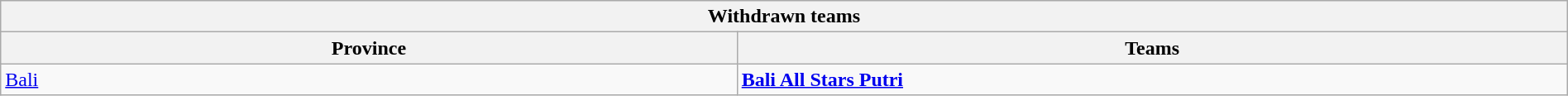<table class="wikitable sortable" style="width:100%;">
<tr>
<th colspan="2"><strong>Withdrawn teams</strong></th>
</tr>
<tr>
<th style="width:47%;">Province</th>
<th style="width:53%;">Teams</th>
</tr>
<tr>
<td> <a href='#'>Bali</a></td>
<td><strong><a href='#'>Bali All Stars Putri</a></strong></td>
</tr>
</table>
